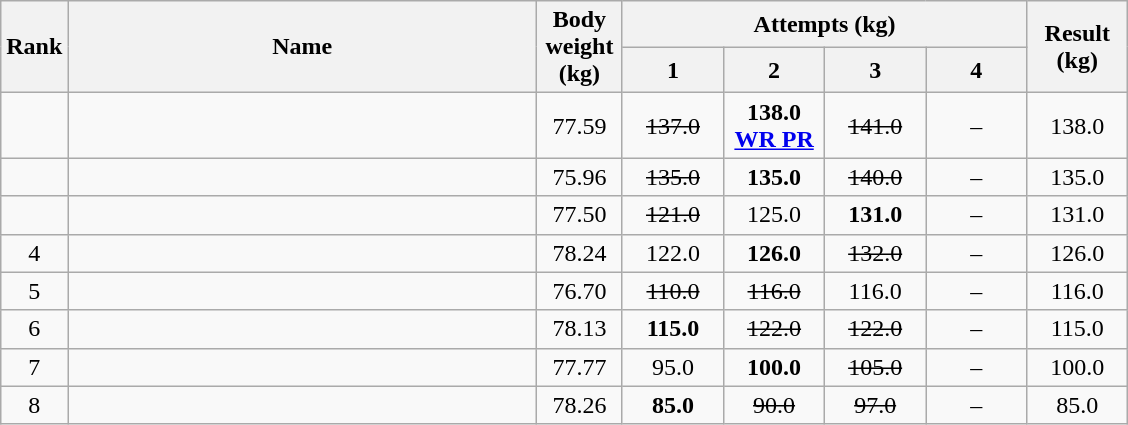<table class="wikitable" style="text-align:center;">
<tr>
<th rowspan=2>Rank</th>
<th rowspan=2 width=305>Name</th>
<th rowspan=2 width=50>Body weight (kg)</th>
<th colspan=4>Attempts (kg)</th>
<th rowspan=2 width=60>Result (kg)</th>
</tr>
<tr>
<th width=60>1</th>
<th width=60>2</th>
<th width=60>3</th>
<th width=60>4</th>
</tr>
<tr>
<td></td>
<td align=left></td>
<td>77.59</td>
<td><s>137.0</s></td>
<td><strong>138.0<br><a href='#'>WR PR</a></strong></td>
<td><s>141.0</s></td>
<td>–</td>
<td>138.0</td>
</tr>
<tr>
<td></td>
<td align=left></td>
<td>75.96</td>
<td><s>135.0</s></td>
<td><strong>135.0</strong></td>
<td><s>140.0</s></td>
<td>–</td>
<td>135.0</td>
</tr>
<tr>
<td></td>
<td align=left></td>
<td>77.50</td>
<td><s>121.0</s></td>
<td>125.0</td>
<td><strong>131.0</strong></td>
<td>–</td>
<td>131.0</td>
</tr>
<tr>
<td>4</td>
<td align=left></td>
<td>78.24</td>
<td>122.0</td>
<td><strong>126.0</strong></td>
<td><s>132.0</s></td>
<td>–</td>
<td>126.0</td>
</tr>
<tr>
<td>5</td>
<td align=left></td>
<td>76.70</td>
<td><s>110.0</s></td>
<td><s>116.0</s></td>
<td>116.0</td>
<td>–</td>
<td>116.0</td>
</tr>
<tr>
<td>6</td>
<td align=left></td>
<td>78.13</td>
<td><strong>115.0</strong></td>
<td><s>122.0</s></td>
<td><s>122.0</s></td>
<td>–</td>
<td>115.0</td>
</tr>
<tr>
<td>7</td>
<td align=left></td>
<td>77.77</td>
<td>95.0</td>
<td><strong>100.0</strong></td>
<td><s>105.0</s></td>
<td>–</td>
<td>100.0</td>
</tr>
<tr>
<td>8</td>
<td align=left></td>
<td>78.26</td>
<td><strong>85.0</strong></td>
<td><s>90.0</s></td>
<td><s>97.0</s></td>
<td>–</td>
<td>85.0</td>
</tr>
</table>
